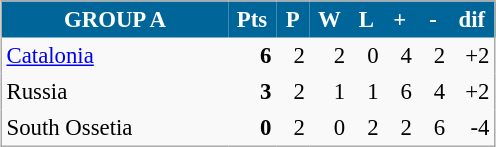<table align=center cellpadding="3" cellspacing="0" style="background: #f9f9f9; border: 1px #aaa solid; border-collapse: collapse; font-size: 95%;" width=330>
<tr bgcolor=#006699 style="color:white;">
<th width=34%>GROUP A</th>
<th width=5%>Pts</th>
<th width=5%>P</th>
<th width=5%>W</th>
<th width=5%>L</th>
<th width=5%>+</th>
<th width=5%>-</th>
<th width=5%>dif</th>
</tr>
<tr align=right>
<td align=left> <a href='#'>Catalonia</a></td>
<td><strong>6</strong></td>
<td>2</td>
<td>2</td>
<td>0</td>
<td>4</td>
<td>2</td>
<td>+2</td>
</tr>
<tr align=right>
<td align=left> Russia</td>
<td><strong>3</strong></td>
<td>2</td>
<td>1</td>
<td>1</td>
<td>6</td>
<td>4</td>
<td>+2</td>
</tr>
<tr align=right>
<td align=left> South Ossetia</td>
<td><strong>0</strong></td>
<td>2</td>
<td>0</td>
<td>2</td>
<td>2</td>
<td>6</td>
<td>-4</td>
</tr>
</table>
